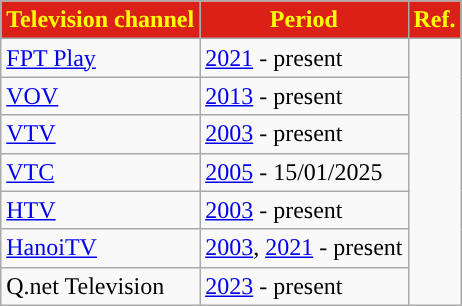<table class="wikitable" style="text-align: left">
<tr>
<th style="background-color:#DB2017; color:#FFFF00">Television channel</th>
<th style="background-color:#DB2017; color:#FFFF00">Period</th>
<th style="background-color:#DB2017; color:#FFFF00">Ref.</th>
</tr>
<tr>
<td><a href='#'>FPT Play</a></td>
<td><a href='#'>2021</a> - present</td>
</tr>
<tr>
<td><a href='#'>VOV</a></td>
<td><a href='#'>2013</a> - present</td>
</tr>
<tr>
<td><a href='#'>VTV</a></td>
<td><a href='#'>2003</a> - present</td>
</tr>
<tr>
<td><a href='#'>VTC</a></td>
<td><a href='#'>2005</a> - 15/01/2025</td>
</tr>
<tr>
<td><a href='#'>HTV</a></td>
<td><a href='#'>2003</a> - present</td>
</tr>
<tr>
<td><a href='#'>HanoiTV</a></td>
<td><a href='#'>2003</a>, <a href='#'>2021</a> - present</td>
</tr>
<tr>
<td>Q.net Television</td>
<td><a href='#'>2023</a> - present</td>
</tr>
</table>
